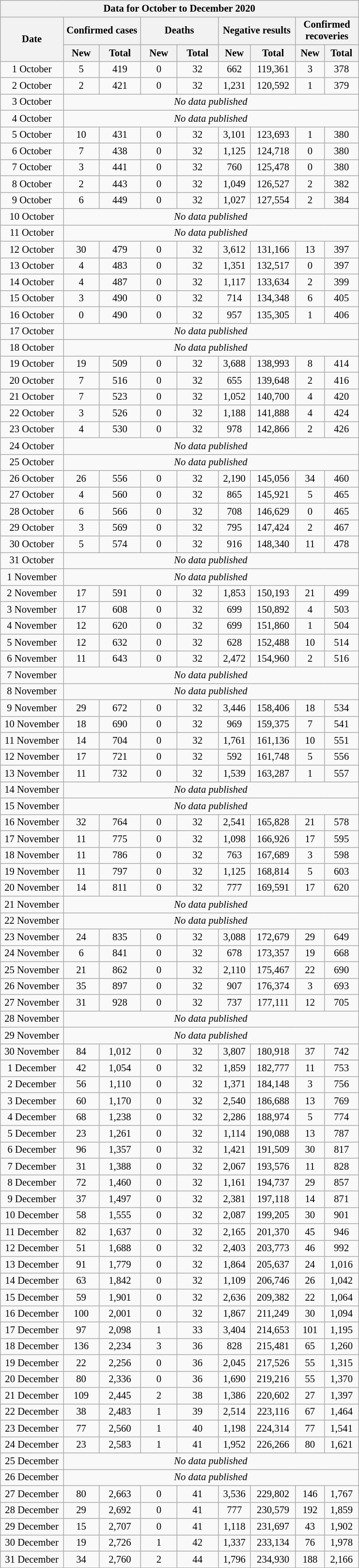<table class="wikitable collapsible collapsed" style="text-align:center; font-size:86%">
<tr>
<th colspan="9">Data for October to December 2020</th>
</tr>
<tr>
<th rowspan="2" width=80px>Date</th>
<th colspan="2" width=100px>Confirmed cases</th>
<th colspan="2" width=100px>Deaths</th>
<th colspan="2" width=100px>Negative results</th>
<th colspan="2" width=80px>Confirmed recoveries</th>
</tr>
<tr>
<th>New</th>
<th>Total</th>
<th>New</th>
<th>Total</th>
<th>New</th>
<th>Total</th>
<th>New</th>
<th>Total</th>
</tr>
<tr>
<td>1 October</td>
<td>5</td>
<td>419</td>
<td>0</td>
<td>32</td>
<td>662</td>
<td>119,361</td>
<td>3</td>
<td>378</td>
</tr>
<tr>
<td>2 October</td>
<td>2</td>
<td>421</td>
<td>0</td>
<td>32</td>
<td>1,231</td>
<td>120,592</td>
<td>1</td>
<td>379</td>
</tr>
<tr>
<td>3 October</td>
<td colspan="8"><em>No data published</em></td>
</tr>
<tr>
<td>4 October</td>
<td colspan="8"><em>No data published</em></td>
</tr>
<tr>
<td>5 October</td>
<td>10</td>
<td>431</td>
<td>0</td>
<td>32</td>
<td>3,101</td>
<td>123,693</td>
<td>1</td>
<td>380</td>
</tr>
<tr>
<td>6 October</td>
<td>7</td>
<td>438</td>
<td>0</td>
<td>32</td>
<td>1,125</td>
<td>124,718</td>
<td>0</td>
<td>380</td>
</tr>
<tr>
<td>7 October</td>
<td>3</td>
<td>441</td>
<td>0</td>
<td>32</td>
<td>760</td>
<td>125,478</td>
<td>0</td>
<td>380</td>
</tr>
<tr>
<td>8 October</td>
<td>2</td>
<td>443</td>
<td>0</td>
<td>32</td>
<td>1,049</td>
<td>126,527</td>
<td>2</td>
<td>382</td>
</tr>
<tr>
<td>9 October</td>
<td>6</td>
<td>449</td>
<td>0</td>
<td>32</td>
<td>1,027</td>
<td>127,554</td>
<td>2</td>
<td>384</td>
</tr>
<tr>
<td>10 October</td>
<td colspan="8"><em>No data published</em></td>
</tr>
<tr>
<td>11 October</td>
<td colspan="8"><em>No data published</em></td>
</tr>
<tr>
<td>12 October</td>
<td>30</td>
<td>479</td>
<td>0</td>
<td>32</td>
<td>3,612</td>
<td>131,166</td>
<td>13</td>
<td>397</td>
</tr>
<tr>
<td>13 October</td>
<td>4</td>
<td>483</td>
<td>0</td>
<td>32</td>
<td>1,351</td>
<td>132,517</td>
<td>0</td>
<td>397</td>
</tr>
<tr>
<td>14 October</td>
<td>4</td>
<td>487</td>
<td>0</td>
<td>32</td>
<td>1,117</td>
<td>133,634</td>
<td>2</td>
<td>399</td>
</tr>
<tr>
<td>15 October</td>
<td>3</td>
<td>490</td>
<td>0</td>
<td>32</td>
<td>714</td>
<td>134,348</td>
<td>6</td>
<td>405</td>
</tr>
<tr>
<td>16 October</td>
<td>0</td>
<td>490</td>
<td>0</td>
<td>32</td>
<td>957</td>
<td>135,305</td>
<td>1</td>
<td>406</td>
</tr>
<tr>
<td>17 October</td>
<td colspan="8"><em>No data published</em></td>
</tr>
<tr>
<td>18 October</td>
<td colspan="8"><em>No data published</em></td>
</tr>
<tr>
<td>19 October</td>
<td>19</td>
<td>509</td>
<td>0</td>
<td>32</td>
<td>3,688</td>
<td>138,993</td>
<td>8</td>
<td>414</td>
</tr>
<tr>
<td>20 October</td>
<td>7</td>
<td>516</td>
<td>0</td>
<td>32</td>
<td>655</td>
<td>139,648</td>
<td>2</td>
<td>416</td>
</tr>
<tr>
<td>21 October</td>
<td>7</td>
<td>523</td>
<td>0</td>
<td>32</td>
<td>1,052</td>
<td>140,700</td>
<td>4</td>
<td>420</td>
</tr>
<tr>
<td>22 October</td>
<td>3</td>
<td>526</td>
<td>0</td>
<td>32</td>
<td>1,188</td>
<td>141,888</td>
<td>4</td>
<td>424</td>
</tr>
<tr>
<td>23 October</td>
<td>4</td>
<td>530</td>
<td>0</td>
<td>32</td>
<td>978</td>
<td>142,866</td>
<td>2</td>
<td>426</td>
</tr>
<tr>
<td>24 October</td>
<td colspan="8"><em>No data published</em></td>
</tr>
<tr>
<td>25 October</td>
<td colspan="8"><em>No data published</em></td>
</tr>
<tr>
<td>26 October</td>
<td>26</td>
<td>556</td>
<td>0</td>
<td>32</td>
<td>2,190</td>
<td>145,056</td>
<td>34</td>
<td>460</td>
</tr>
<tr>
<td>27 October</td>
<td>4</td>
<td>560</td>
<td>0</td>
<td>32</td>
<td>865</td>
<td>145,921</td>
<td>5</td>
<td>465</td>
</tr>
<tr>
<td>28 October</td>
<td>6</td>
<td>566</td>
<td>0</td>
<td>32</td>
<td>708</td>
<td>146,629</td>
<td>0</td>
<td>465</td>
</tr>
<tr>
<td>29 October</td>
<td>3</td>
<td>569</td>
<td>0</td>
<td>32</td>
<td>795</td>
<td>147,424</td>
<td>2</td>
<td>467</td>
</tr>
<tr>
<td>30 October</td>
<td>5</td>
<td>574</td>
<td>0</td>
<td>32</td>
<td>916</td>
<td>148,340</td>
<td>11</td>
<td>478</td>
</tr>
<tr>
<td>31 October</td>
<td colspan="8"><em>No data published</em></td>
</tr>
<tr>
<td>1 November</td>
<td colspan="8"><em>No data published</em></td>
</tr>
<tr>
<td>2 November</td>
<td>17</td>
<td>591</td>
<td>0</td>
<td>32</td>
<td>1,853</td>
<td>150,193</td>
<td>21</td>
<td>499</td>
</tr>
<tr>
<td>3 November</td>
<td>17</td>
<td>608</td>
<td>0</td>
<td>32</td>
<td>699</td>
<td>150,892</td>
<td>4</td>
<td>503</td>
</tr>
<tr>
<td>4 November</td>
<td>12</td>
<td>620</td>
<td>0</td>
<td>32</td>
<td>699</td>
<td>151,860</td>
<td>1</td>
<td>504</td>
</tr>
<tr>
<td>5 November</td>
<td>12</td>
<td>632</td>
<td>0</td>
<td>32</td>
<td>628</td>
<td>152,488</td>
<td>10</td>
<td>514</td>
</tr>
<tr>
<td>6 November</td>
<td>11</td>
<td>643</td>
<td>0</td>
<td>32</td>
<td>2,472</td>
<td>154,960</td>
<td>2</td>
<td>516</td>
</tr>
<tr>
<td>7 November</td>
<td colspan="8"><em>No data published</em></td>
</tr>
<tr>
<td>8 November</td>
<td colspan="8"><em>No data published</em></td>
</tr>
<tr>
<td>9 November</td>
<td>29</td>
<td>672</td>
<td>0</td>
<td>32</td>
<td>3,446</td>
<td>158,406</td>
<td>18</td>
<td>534</td>
</tr>
<tr>
<td>10 November</td>
<td>18</td>
<td>690</td>
<td>0</td>
<td>32</td>
<td>969</td>
<td>159,375</td>
<td>7</td>
<td>541</td>
</tr>
<tr>
<td>11 November</td>
<td>14</td>
<td>704</td>
<td>0</td>
<td>32</td>
<td>1,761</td>
<td>161,136</td>
<td>10</td>
<td>551</td>
</tr>
<tr>
<td>12 November</td>
<td>17</td>
<td>721</td>
<td>0</td>
<td>32</td>
<td>592</td>
<td>161,748</td>
<td>5</td>
<td>556</td>
</tr>
<tr>
<td>13 November</td>
<td>11</td>
<td>732</td>
<td>0</td>
<td>32</td>
<td>1,539</td>
<td>163,287</td>
<td>1</td>
<td>557</td>
</tr>
<tr>
<td>14 November</td>
<td colspan="8"><em>No data published</em></td>
</tr>
<tr>
<td>15 November</td>
<td colspan="8"><em>No data published</em></td>
</tr>
<tr>
<td>16 November</td>
<td>32</td>
<td>764</td>
<td>0</td>
<td>32</td>
<td>2,541</td>
<td>165,828</td>
<td>21</td>
<td>578</td>
</tr>
<tr>
<td>17 November</td>
<td>11</td>
<td>775</td>
<td>0</td>
<td>32</td>
<td>1,098</td>
<td>166,926</td>
<td>17</td>
<td>595</td>
</tr>
<tr>
<td>18 November</td>
<td>11</td>
<td>786</td>
<td>0</td>
<td>32</td>
<td>763</td>
<td>167,689</td>
<td>3</td>
<td>598</td>
</tr>
<tr>
<td>19 November</td>
<td>11</td>
<td>797</td>
<td>0</td>
<td>32</td>
<td>1,125</td>
<td>168,814</td>
<td>5</td>
<td>603</td>
</tr>
<tr>
<td>20 November</td>
<td>14</td>
<td>811</td>
<td>0</td>
<td>32</td>
<td>777</td>
<td>169,591</td>
<td>17</td>
<td>620</td>
</tr>
<tr>
<td>21 November</td>
<td colspan="8"><em>No data published</em></td>
</tr>
<tr>
<td>22 November</td>
<td colspan="8"><em>No data published</em></td>
</tr>
<tr>
<td>23 November</td>
<td>24</td>
<td>835</td>
<td>0</td>
<td>32</td>
<td>3,088</td>
<td>172,679</td>
<td>29</td>
<td>649</td>
</tr>
<tr>
<td>24 November</td>
<td>6</td>
<td>841</td>
<td>0</td>
<td>32</td>
<td>678</td>
<td>173,357</td>
<td>19</td>
<td>668</td>
</tr>
<tr>
<td>25 November</td>
<td>21</td>
<td>862</td>
<td>0</td>
<td>32</td>
<td>2,110</td>
<td>175,467</td>
<td>22</td>
<td>690</td>
</tr>
<tr>
<td>26 November</td>
<td>35</td>
<td>897</td>
<td>0</td>
<td>32</td>
<td>907</td>
<td>176,374</td>
<td>3</td>
<td>693</td>
</tr>
<tr>
<td>27 November</td>
<td>31</td>
<td>928</td>
<td>0</td>
<td>32</td>
<td>737</td>
<td>177,111</td>
<td>12</td>
<td>705</td>
</tr>
<tr>
<td>28 November</td>
<td colspan="8"><em>No data published</em></td>
</tr>
<tr>
<td>29 November</td>
<td colspan="8"><em>No data published</em></td>
</tr>
<tr>
<td>30 November</td>
<td>84</td>
<td>1,012</td>
<td>0</td>
<td>32</td>
<td>3,807</td>
<td>180,918</td>
<td>37</td>
<td>742</td>
</tr>
<tr>
</tr>
<tr>
<td>1 December</td>
<td>42</td>
<td>1,054</td>
<td>0</td>
<td>32</td>
<td>1,859</td>
<td>182,777</td>
<td>11</td>
<td>753</td>
</tr>
<tr>
<td>2 December</td>
<td>56</td>
<td>1,110</td>
<td>0</td>
<td>32</td>
<td>1,371</td>
<td>184,148</td>
<td>3</td>
<td>756</td>
</tr>
<tr>
<td>3 December</td>
<td>60</td>
<td>1,170</td>
<td>0</td>
<td>32</td>
<td>2,540</td>
<td>186,688</td>
<td>13</td>
<td>769</td>
</tr>
<tr>
<td>4 December</td>
<td>68</td>
<td>1,238</td>
<td>0</td>
<td>32</td>
<td>2,286</td>
<td>188,974</td>
<td>5</td>
<td>774</td>
</tr>
<tr>
<td>5 December</td>
<td>23</td>
<td>1,261</td>
<td>0</td>
<td>32</td>
<td>1,114</td>
<td>190,088</td>
<td>13</td>
<td>787</td>
</tr>
<tr>
<td>6 December</td>
<td>96</td>
<td>1,357</td>
<td>0</td>
<td>32</td>
<td>1,421</td>
<td>191,509</td>
<td>30</td>
<td>817</td>
</tr>
<tr>
<td>7 December</td>
<td>31</td>
<td>1,388</td>
<td>0</td>
<td>32</td>
<td>2,067</td>
<td>193,576</td>
<td>11</td>
<td>828</td>
</tr>
<tr>
<td>8 December</td>
<td>72</td>
<td>1,460</td>
<td>0</td>
<td>32</td>
<td>1,161</td>
<td>194,737</td>
<td>29</td>
<td>857</td>
</tr>
<tr>
<td>9 December</td>
<td>37</td>
<td>1,497</td>
<td>0</td>
<td>32</td>
<td>2,381</td>
<td>197,118</td>
<td>14</td>
<td>871</td>
</tr>
<tr>
<td>10 December</td>
<td>58</td>
<td>1,555</td>
<td>0</td>
<td>32</td>
<td>2,087</td>
<td>199,205</td>
<td>30</td>
<td>901</td>
</tr>
<tr>
<td>11 December</td>
<td>82</td>
<td>1,637</td>
<td>0</td>
<td>32</td>
<td>2,165</td>
<td>201,370</td>
<td>45</td>
<td>946</td>
</tr>
<tr>
<td>12 December</td>
<td>51</td>
<td>1,688</td>
<td>0</td>
<td>32</td>
<td>2,403</td>
<td>203,773</td>
<td>46</td>
<td>992</td>
</tr>
<tr>
<td>13 December</td>
<td>91</td>
<td>1,779</td>
<td>0</td>
<td>32</td>
<td>1,864</td>
<td>205,637</td>
<td>24</td>
<td>1,016</td>
</tr>
<tr>
<td>14 December</td>
<td>63</td>
<td>1,842</td>
<td>0</td>
<td>32</td>
<td>1,109</td>
<td>206,746</td>
<td>26</td>
<td>1,042</td>
</tr>
<tr>
<td>15 December</td>
<td>59</td>
<td>1,901</td>
<td>0</td>
<td>32</td>
<td>2,636</td>
<td>209,382</td>
<td>22</td>
<td>1,064</td>
</tr>
<tr>
<td>16 December</td>
<td>100</td>
<td>2,001</td>
<td>0</td>
<td>32</td>
<td>1,867</td>
<td>211,249</td>
<td>30</td>
<td>1,094</td>
</tr>
<tr>
<td>17 December</td>
<td>97</td>
<td>2,098</td>
<td>1</td>
<td>33</td>
<td>3,404</td>
<td>214,653</td>
<td>101</td>
<td>1,195</td>
</tr>
<tr>
<td>18 December</td>
<td>136</td>
<td>2,234</td>
<td>3</td>
<td>36</td>
<td>828</td>
<td>215,481</td>
<td>65</td>
<td>1,260</td>
</tr>
<tr>
<td>19 December</td>
<td>22</td>
<td>2,256</td>
<td>0</td>
<td>36</td>
<td>2,045</td>
<td>217,526</td>
<td>55</td>
<td>1,315</td>
</tr>
<tr>
<td>20 December</td>
<td>80</td>
<td>2,336</td>
<td>0</td>
<td>36</td>
<td>1,690</td>
<td>219,216</td>
<td>55</td>
<td>1,370</td>
</tr>
<tr>
<td>21 December</td>
<td>109</td>
<td>2,445</td>
<td>2</td>
<td>38</td>
<td>1,386</td>
<td>220,602</td>
<td>27</td>
<td>1,397</td>
</tr>
<tr>
<td>22 December</td>
<td>38</td>
<td>2,483</td>
<td>1</td>
<td>39</td>
<td>2,514</td>
<td>223,116</td>
<td>67</td>
<td>1,464</td>
</tr>
<tr>
<td>23 December</td>
<td>77</td>
<td>2,560</td>
<td>1</td>
<td>40</td>
<td>1,198</td>
<td>224,314</td>
<td>77</td>
<td>1,541</td>
</tr>
<tr>
<td>24 December</td>
<td>23</td>
<td>2,583</td>
<td>1</td>
<td>41</td>
<td>1,952</td>
<td>226,266</td>
<td>80</td>
<td>1,621</td>
</tr>
<tr>
<td>25 December</td>
<td colspan="8"><em>No data published</em></td>
</tr>
<tr>
<td>26 December</td>
<td colspan="8"><em>No data published</em></td>
</tr>
<tr>
<td>27 December</td>
<td>80</td>
<td>2,663</td>
<td>0</td>
<td>41</td>
<td>3,536</td>
<td>229,802</td>
<td>146</td>
<td>1,767</td>
</tr>
<tr>
<td>28 December</td>
<td>29</td>
<td>2,692</td>
<td>0</td>
<td>41</td>
<td>777</td>
<td>230,579</td>
<td>192</td>
<td>1,859</td>
</tr>
<tr>
<td>29 December</td>
<td>15</td>
<td>2,707</td>
<td>0</td>
<td>41</td>
<td>1,118</td>
<td>231,697</td>
<td>43</td>
<td>1,902</td>
</tr>
<tr>
<td>30 December</td>
<td>19</td>
<td>2,726</td>
<td>1</td>
<td>42</td>
<td>1,337</td>
<td>233,134</td>
<td>76</td>
<td>1,978</td>
</tr>
<tr>
<td>31 December</td>
<td>34</td>
<td>2,760</td>
<td>2</td>
<td>44</td>
<td>1,796</td>
<td>234,930</td>
<td>188</td>
<td>2,166</td>
</tr>
<tr>
</tr>
<tr style="text-align:right;">
</tr>
</table>
